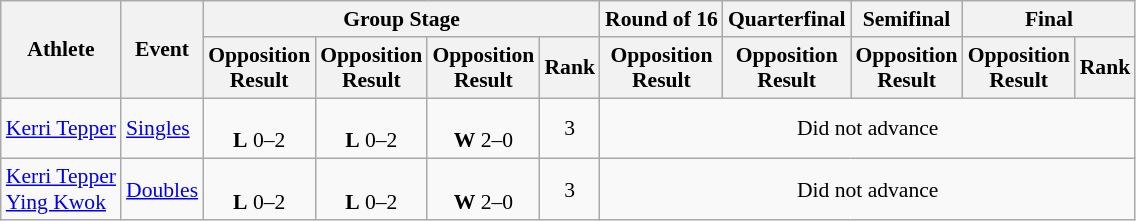<table class=wikitable style="font-size:90%">
<tr>
<th rowspan="2">Athlete</th>
<th rowspan="2">Event</th>
<th colspan="4">Group Stage</th>
<th>Round of 16</th>
<th>Quarterfinal</th>
<th>Semifinal</th>
<th colspan=2>Final</th>
</tr>
<tr>
<th>Opposition<br>Result</th>
<th>Opposition<br>Result</th>
<th>Opposition<br>Result</th>
<th>Rank</th>
<th>Opposition<br>Result</th>
<th>Opposition<br>Result</th>
<th>Opposition<br>Result</th>
<th>Opposition<br>Result</th>
<th>Rank</th>
</tr>
<tr align=center>
<td align=left><a href='#'>Kerri Tepper</a></td>
<td align=left><a href='#'>Singles</a></td>
<td><br><strong>L</strong> 0–2</td>
<td><br><strong>L</strong> 0–2</td>
<td><br><strong>W</strong> 2–0</td>
<td>3</td>
<td colspan=5>Did not advance</td>
</tr>
<tr align=center>
<td align=left><a href='#'>Kerri Tepper</a><br><a href='#'>Ying Kwok</a></td>
<td align=left><a href='#'>Doubles</a></td>
<td><br><strong>L</strong> 0–2</td>
<td><br><strong>L</strong> 0–2</td>
<td><br><strong>W</strong> 2–0</td>
<td>3</td>
<td colspan=5>Did not advance</td>
</tr>
</table>
